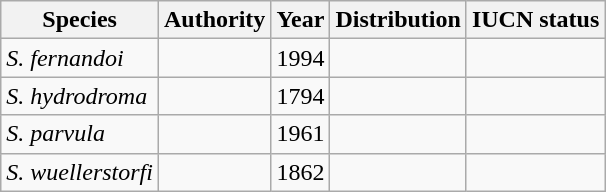<table class="wikitable sortable">
<tr>
<th>Species</th>
<th>Authority</th>
<th>Year</th>
<th>Distribution</th>
<th>IUCN status</th>
</tr>
<tr>
<td><em>S. fernandoi</em></td>
<td></td>
<td>1994</td>
<td></td>
<td></td>
</tr>
<tr>
<td><em>S.  hydrodroma</em></td>
<td></td>
<td>1794</td>
<td></td>
<td></td>
</tr>
<tr>
<td><em>S.  parvula</em></td>
<td></td>
<td>1961</td>
<td></td>
<td></td>
</tr>
<tr>
<td><em>S.  wuellerstorfi</em></td>
<td></td>
<td>1862</td>
<td></td>
<td></td>
</tr>
</table>
